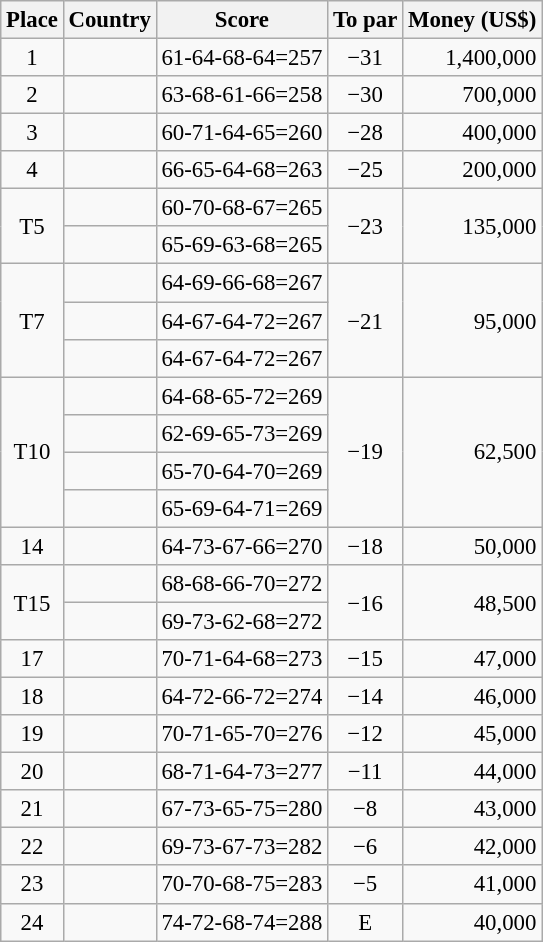<table class="wikitable" style="font-size:95%;">
<tr>
<th>Place</th>
<th>Country</th>
<th>Score</th>
<th>To par</th>
<th>Money (US$)</th>
</tr>
<tr>
<td align=center>1</td>
<td></td>
<td>61-64-68-64=257</td>
<td align=center>−31</td>
<td align=right>1,400,000</td>
</tr>
<tr>
<td align=center>2</td>
<td></td>
<td>63-68-61-66=258</td>
<td align=center>−30</td>
<td align=right>700,000</td>
</tr>
<tr>
<td align=center>3</td>
<td></td>
<td>60-71-64-65=260</td>
<td align=center>−28</td>
<td align=right>400,000</td>
</tr>
<tr>
<td align=center>4</td>
<td></td>
<td>66-65-64-68=263</td>
<td align=center>−25</td>
<td align=right>200,000</td>
</tr>
<tr>
<td align=center rowspan=2>T5</td>
<td></td>
<td>60-70-68-67=265</td>
<td align=center rowspan=2>−23</td>
<td align=right rowspan=2>135,000</td>
</tr>
<tr>
<td></td>
<td>65-69-63-68=265</td>
</tr>
<tr>
<td align=center rowspan=3>T7</td>
<td></td>
<td>64-69-66-68=267</td>
<td align=center rowspan=3>−21</td>
<td align=right rowspan=3>95,000</td>
</tr>
<tr>
<td></td>
<td>64-67-64-72=267</td>
</tr>
<tr>
<td></td>
<td>64-67-64-72=267</td>
</tr>
<tr>
<td align=center rowspan=4>T10</td>
<td></td>
<td>64-68-65-72=269</td>
<td align=center rowspan=4>−19</td>
<td align=right rowspan=4>62,500</td>
</tr>
<tr>
<td></td>
<td>62-69-65-73=269</td>
</tr>
<tr>
<td></td>
<td>65-70-64-70=269</td>
</tr>
<tr>
<td></td>
<td>65-69-64-71=269</td>
</tr>
<tr>
<td align=center>14</td>
<td></td>
<td>64-73-67-66=270</td>
<td align=center>−18</td>
<td align=right>50,000</td>
</tr>
<tr>
<td align=center rowspan=2>T15</td>
<td></td>
<td>68-68-66-70=272</td>
<td align=center rowspan=2>−16</td>
<td align=right rowspan=2>48,500</td>
</tr>
<tr>
<td></td>
<td>69-73-62-68=272</td>
</tr>
<tr>
<td align=center>17</td>
<td></td>
<td>70-71-64-68=273</td>
<td align=center>−15</td>
<td align=right>47,000</td>
</tr>
<tr>
<td align=center>18</td>
<td></td>
<td>64-72-66-72=274</td>
<td align=center>−14</td>
<td align=right>46,000</td>
</tr>
<tr>
<td align=center>19</td>
<td></td>
<td>70-71-65-70=276</td>
<td align=center>−12</td>
<td align=right>45,000</td>
</tr>
<tr>
<td align=center>20</td>
<td></td>
<td>68-71-64-73=277</td>
<td align=center>−11</td>
<td align=right>44,000</td>
</tr>
<tr>
<td align=center>21</td>
<td></td>
<td>67-73-65-75=280</td>
<td align=center>−8</td>
<td align=right>43,000</td>
</tr>
<tr>
<td align=center>22</td>
<td></td>
<td>69-73-67-73=282</td>
<td align=center>−6</td>
<td align=right>42,000</td>
</tr>
<tr>
<td align=center>23</td>
<td></td>
<td>70-70-68-75=283</td>
<td align=center>−5</td>
<td align=right>41,000</td>
</tr>
<tr>
<td align=center>24</td>
<td></td>
<td>74-72-68-74=288</td>
<td align=center>E</td>
<td align=right>40,000</td>
</tr>
</table>
